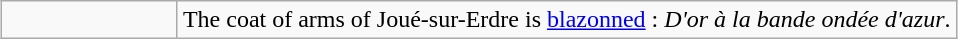<table class="wikitable"  style="margin:1em auto;">
<tr>
<td align="center" style="padding:5px 8px;width:100px;"></td>
<td valign="top">The coat of arms of Joué-sur-Erdre is <a href='#'>blazonned</a> : <em>D'or à la bande ondée d'azur</em>.</td>
</tr>
</table>
